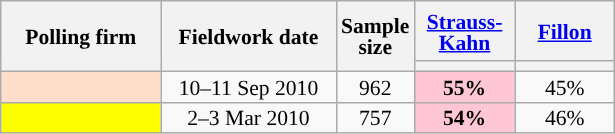<table class="wikitable sortable" style="text-align:center;font-size:90%;line-height:14px;">
<tr style="height:40px;">
<th style="width:100px;" rowspan="2">Polling firm</th>
<th style="width:110px;" rowspan="2">Fieldwork date</th>
<th style="width:35px;" rowspan="2">Sample<br>size</th>
<th class="unsortable" style="width:60px;"><a href='#'>Strauss-Kahn</a><br></th>
<th class="unsortable" style="width:60px;"><a href='#'>Fillon</a><br></th>
</tr>
<tr>
<th style="background:"></th>
<th style="background:"></th>
</tr>
<tr>
<td style="background:#FFDFCC;"> </td>
<td data-sort-value="2010-09-11">10–11 Sep 2010</td>
<td>962</td>
<td style="background:#FFC6D5;"><strong>55%</strong></td>
<td>45%</td>
</tr>
<tr>
<td style="background:yellow;"></td>
<td data-sort-value="2010-03-03">2–3 Mar 2010</td>
<td>757</td>
<td style="background:#FFC6D5;"><strong>54%</strong></td>
<td>46%</td>
</tr>
</table>
